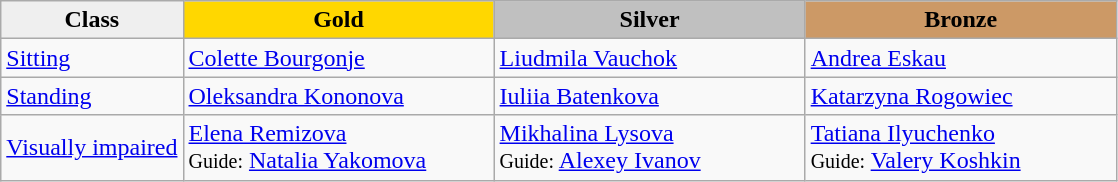<table class="wikitable" style="text-align:left">
<tr align="center">
<td bgcolor=efefef><strong>Class</strong></td>
<td width=200 bgcolor=gold><strong>Gold</strong></td>
<td width=200 bgcolor=silver><strong>Silver</strong></td>
<td width=200 bgcolor=CC9966><strong>Bronze</strong></td>
</tr>
<tr>
<td><a href='#'>Sitting</a></td>
<td><a href='#'>Colette Bourgonje</a><br><em></em></td>
<td><a href='#'>Liudmila Vauchok</a><br><em></em></td>
<td><a href='#'>Andrea Eskau</a><br><em></em></td>
</tr>
<tr>
<td><a href='#'>Standing</a></td>
<td><a href='#'>Oleksandra Kononova</a><br><em></em></td>
<td><a href='#'>Iuliia Batenkova</a><br><em></em></td>
<td><a href='#'>Katarzyna Rogowiec</a><br><em></em></td>
</tr>
<tr>
<td><a href='#'>Visually impaired</a></td>
<td><a href='#'>Elena Remizova</a><br><small>Guide:</small> <a href='#'>Natalia Yakomova</a><br><em></em></td>
<td><a href='#'>Mikhalina Lysova</a><br><small>Guide:</small> <a href='#'>Alexey Ivanov</a><br><em></em></td>
<td><a href='#'>Tatiana Ilyuchenko</a><br><small>Guide:</small> <a href='#'>Valery Koshkin</a><br><em></em></td>
</tr>
</table>
